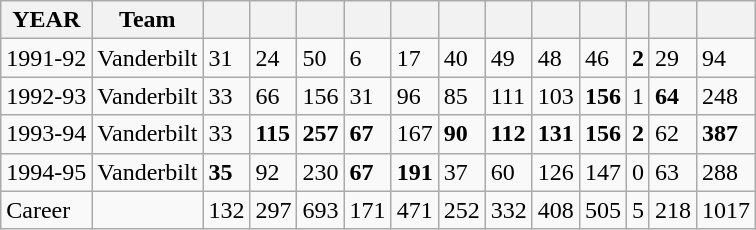<table class="wikitable">
<tr>
<th>YEAR</th>
<th>Team</th>
<th scope="col"></th>
<th scope="col"></th>
<th scope="col"></th>
<th scope="col"></th>
<th scope="col"></th>
<th scope="col"></th>
<th scope="col"></th>
<th scope="col"></th>
<th scope="col"></th>
<th scope="col"></th>
<th scope="col"></th>
<th scope="col"></th>
</tr>
<tr>
<td>1991-92</td>
<td>Vanderbilt</td>
<td>31</td>
<td>24</td>
<td>50</td>
<td>6</td>
<td>17</td>
<td>40</td>
<td>49</td>
<td>48</td>
<td>46</td>
<td><strong>2</strong></td>
<td>29</td>
<td>94</td>
</tr>
<tr>
<td>1992-93</td>
<td>Vanderbilt</td>
<td>33</td>
<td>66</td>
<td>156</td>
<td>31</td>
<td>96</td>
<td>85</td>
<td>111</td>
<td>103</td>
<td><strong>156</strong></td>
<td>1</td>
<td><strong>64</strong></td>
<td>248</td>
</tr>
<tr>
<td>1993-94</td>
<td>Vanderbilt</td>
<td>33</td>
<td><strong>115</strong></td>
<td><strong>257</strong></td>
<td><strong>67</strong></td>
<td>167</td>
<td><strong>90</strong></td>
<td><strong>112</strong></td>
<td><strong>131</strong></td>
<td><strong>156</strong></td>
<td><strong>2</strong></td>
<td>62</td>
<td><strong>387</strong></td>
</tr>
<tr>
<td>1994-95</td>
<td>Vanderbilt</td>
<td><strong>35</strong></td>
<td>92</td>
<td>230</td>
<td><strong>67</strong></td>
<td><strong>191</strong></td>
<td>37</td>
<td>60</td>
<td>126</td>
<td>147</td>
<td>0</td>
<td>63</td>
<td>288</td>
</tr>
<tr>
<td>Career</td>
<td></td>
<td>132</td>
<td>297</td>
<td>693</td>
<td>171</td>
<td>471</td>
<td>252</td>
<td>332</td>
<td>408</td>
<td>505</td>
<td>5</td>
<td>218</td>
<td>1017</td>
</tr>
</table>
